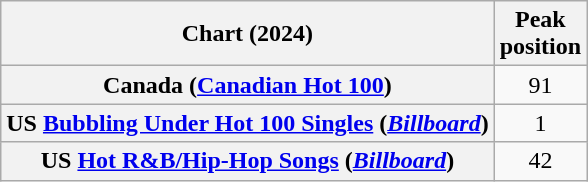<table class="wikitable sortable plainrowheaders" style="text-align:center">
<tr>
<th scope="col">Chart (2024)</th>
<th scope="col">Peak<br>position</th>
</tr>
<tr>
<th scope="row">Canada (<a href='#'>Canadian Hot 100</a>)</th>
<td>91</td>
</tr>
<tr>
<th scope="row">US <a href='#'>Bubbling Under Hot 100 Singles</a> (<em><a href='#'>Billboard</a></em>)</th>
<td>1</td>
</tr>
<tr>
<th scope="row">US <a href='#'>Hot R&B/Hip-Hop Songs</a> (<em><a href='#'>Billboard</a></em>)</th>
<td>42</td>
</tr>
</table>
